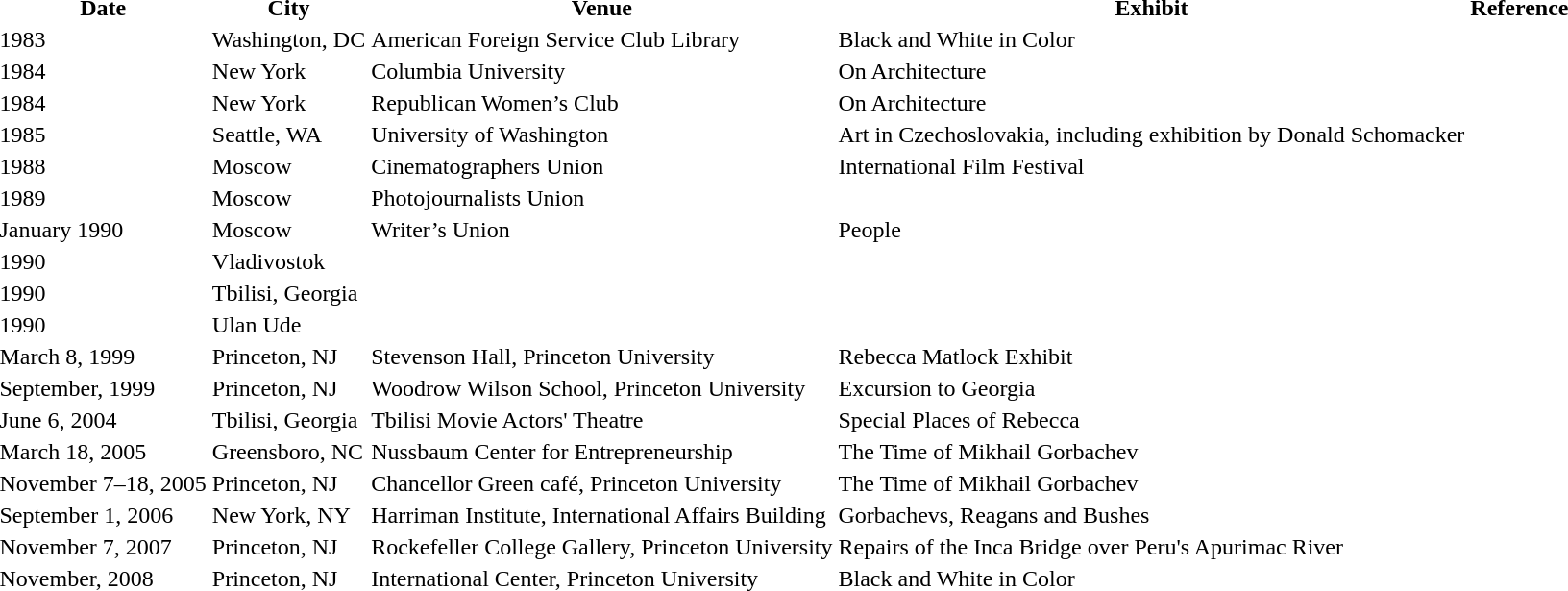<table>
<tr>
<th>Date</th>
<th>City</th>
<th>Venue</th>
<th>Exhibit</th>
<th>Reference</th>
</tr>
<tr>
<td>1983</td>
<td>Washington, DC</td>
<td>American Foreign Service Club Library</td>
<td>Black and White in Color</td>
<td></td>
</tr>
<tr>
<td>1984</td>
<td>New York</td>
<td>Columbia University</td>
<td>On Architecture</td>
<td></td>
</tr>
<tr>
<td>1984</td>
<td>New York</td>
<td>Republican Women’s Club</td>
<td>On Architecture</td>
<td></td>
</tr>
<tr>
<td>1985</td>
<td>Seattle, WA</td>
<td>University of Washington</td>
<td>Art in Czechoslovakia, including exhibition by Donald Schomacker</td>
<td></td>
</tr>
<tr>
<td>1988</td>
<td>Moscow</td>
<td>Cinematographers Union</td>
<td>International Film Festival</td>
<td></td>
</tr>
<tr>
<td>1989</td>
<td>Moscow</td>
<td>Photojournalists Union</td>
<td></td>
<td></td>
</tr>
<tr>
<td>January 1990</td>
<td>Moscow</td>
<td>Writer’s Union</td>
<td>People</td>
<td></td>
</tr>
<tr>
<td>1990</td>
<td>Vladivostok</td>
<td></td>
<td></td>
<td></td>
</tr>
<tr>
<td>1990</td>
<td>Tbilisi, Georgia</td>
<td></td>
<td></td>
<td></td>
</tr>
<tr>
<td>1990</td>
<td>Ulan Ude</td>
<td></td>
<td></td>
<td></td>
</tr>
<tr>
<td>March 8, 1999</td>
<td>Princeton, NJ</td>
<td>Stevenson Hall, Princeton University</td>
<td>Rebecca Matlock Exhibit</td>
<td></td>
</tr>
<tr>
<td>September, 1999</td>
<td>Princeton, NJ</td>
<td>Woodrow Wilson School, Princeton University</td>
<td>Excursion to Georgia</td>
<td></td>
</tr>
<tr>
<td>June 6, 2004</td>
<td>Tbilisi, Georgia</td>
<td>Tbilisi Movie Actors' Theatre</td>
<td>Special Places of Rebecca</td>
<td></td>
</tr>
<tr>
<td>March 18, 2005</td>
<td>Greensboro, NC</td>
<td>Nussbaum Center for Entrepreneurship</td>
<td>The Time of Mikhail Gorbachev</td>
<td></td>
</tr>
<tr>
<td>November 7–18, 2005</td>
<td>Princeton, NJ</td>
<td>Chancellor Green café, Princeton University</td>
<td>The Time of Mikhail Gorbachev</td>
<td></td>
</tr>
<tr>
<td>September 1, 2006</td>
<td>New York, NY</td>
<td>Harriman Institute, International Affairs Building</td>
<td>Gorbachevs, Reagans and Bushes</td>
<td></td>
</tr>
<tr>
<td>November 7, 2007</td>
<td>Princeton, NJ</td>
<td>Rockefeller College Gallery, Princeton University</td>
<td>Repairs of the Inca Bridge over Peru's Apurimac River</td>
<td></td>
</tr>
<tr>
<td>November, 2008</td>
<td>Princeton, NJ</td>
<td>International Center, Princeton University</td>
<td>Black and White in Color</td>
<td></td>
</tr>
</table>
